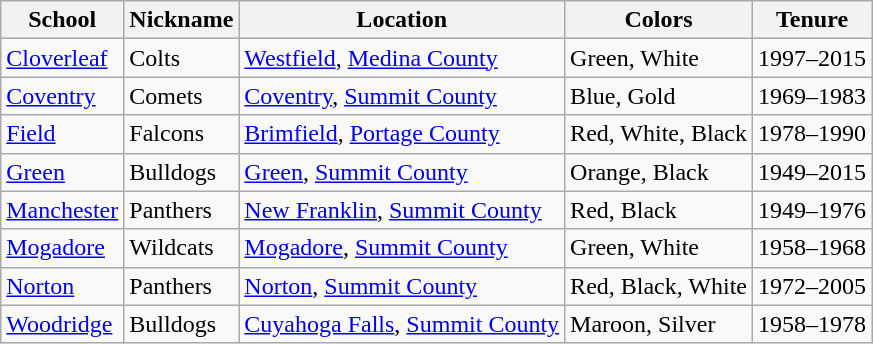<table class="wikitable sortable">
<tr>
<th>School</th>
<th>Nickname</th>
<th>Location</th>
<th>Colors</th>
<th>Tenure</th>
</tr>
<tr>
<td><a href='#'>Cloverleaf</a></td>
<td>Colts</td>
<td><a href='#'>Westfield</a>, <a href='#'>Medina County</a></td>
<td>Green, White<br>  </td>
<td>1997–2015</td>
</tr>
<tr>
<td><a href='#'>Coventry</a></td>
<td>Comets</td>
<td><a href='#'>Coventry</a>, <a href='#'>Summit County</a></td>
<td>Blue, Gold<br>  </td>
<td>1969–1983</td>
</tr>
<tr>
<td><a href='#'>Field</a></td>
<td>Falcons</td>
<td><a href='#'>Brimfield</a>, <a href='#'>Portage County</a></td>
<td>Red, White, Black<br>   </td>
<td>1978–1990</td>
</tr>
<tr>
<td><a href='#'>Green</a></td>
<td>Bulldogs</td>
<td><a href='#'>Green</a>, <a href='#'>Summit County</a></td>
<td>Orange, Black<br> </td>
<td>1949–2015</td>
</tr>
<tr>
<td><a href='#'>Manchester</a></td>
<td>Panthers</td>
<td><a href='#'>New Franklin</a>, <a href='#'>Summit County</a></td>
<td>Red, Black <br> </td>
<td>1949–1976</td>
</tr>
<tr>
<td><a href='#'>Mogadore</a></td>
<td>Wildcats</td>
<td><a href='#'>Mogadore</a>, <a href='#'>Summit County</a></td>
<td>Green, White<br>  </td>
<td>1958–1968</td>
</tr>
<tr>
<td><a href='#'>Norton</a></td>
<td>Panthers</td>
<td><a href='#'>Norton</a>, <a href='#'>Summit County</a></td>
<td>Red, Black, White<br>  </td>
<td>1972–2005</td>
</tr>
<tr>
<td><a href='#'>Woodridge</a></td>
<td>Bulldogs</td>
<td><a href='#'>Cuyahoga Falls</a>, <a href='#'>Summit County</a></td>
<td>Maroon, Silver<br> </td>
<td>1958–1978</td>
</tr>
</table>
